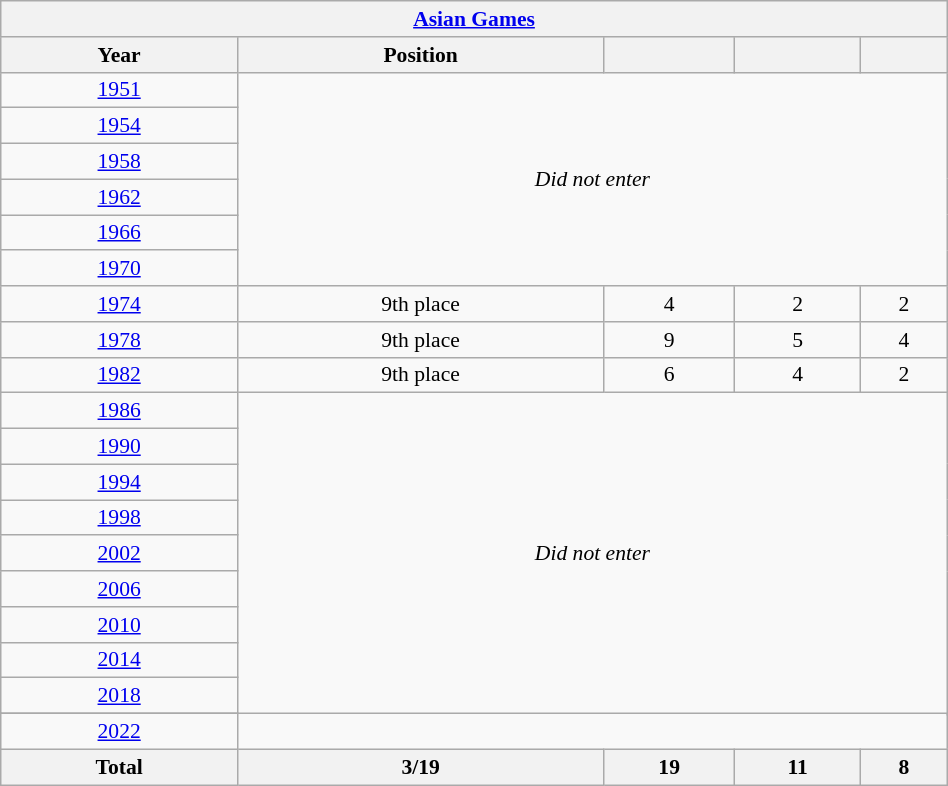<table class="wikitable" width=50% style="text-align: center;font-size:90%;">
<tr>
<th colspan=5><a href='#'>Asian Games</a></th>
</tr>
<tr>
<th>Year</th>
<th>Position</th>
<th></th>
<th></th>
<th></th>
</tr>
<tr>
<td> <a href='#'>1951</a></td>
<td rowspan=6 colspan=4><em>Did not enter</em></td>
</tr>
<tr>
<td> <a href='#'>1954</a></td>
</tr>
<tr>
<td> <a href='#'>1958</a></td>
</tr>
<tr>
<td> <a href='#'>1962</a></td>
</tr>
<tr>
<td> <a href='#'>1966</a></td>
</tr>
<tr>
<td> <a href='#'>1970</a></td>
</tr>
<tr>
<td> <a href='#'>1974</a></td>
<td>9th place</td>
<td>4</td>
<td>2</td>
<td>2</td>
</tr>
<tr>
<td> <a href='#'>1978</a></td>
<td>9th place</td>
<td>9</td>
<td>5</td>
<td>4</td>
</tr>
<tr>
<td> <a href='#'>1982</a></td>
<td>9th place</td>
<td>6</td>
<td>4</td>
<td>2</td>
</tr>
<tr>
<td> <a href='#'>1986</a></td>
<td rowspan=10 colspan=4><em>Did not enter</em></td>
</tr>
<tr>
<td> <a href='#'>1990</a></td>
</tr>
<tr>
<td> <a href='#'>1994</a></td>
</tr>
<tr>
<td> <a href='#'>1998</a></td>
</tr>
<tr>
<td> <a href='#'>2002</a></td>
</tr>
<tr>
<td> <a href='#'>2006</a></td>
</tr>
<tr>
<td> <a href='#'>2010</a></td>
</tr>
<tr>
<td> <a href='#'>2014</a></td>
</tr>
<tr>
<td> <a href='#'>2018</a></td>
</tr>
<tr>
</tr>
<tr>
<td> <a href='#'>2022</a></td>
</tr>
<tr>
<th>Total</th>
<th>3/19</th>
<th>19</th>
<th>11</th>
<th>8</th>
</tr>
</table>
